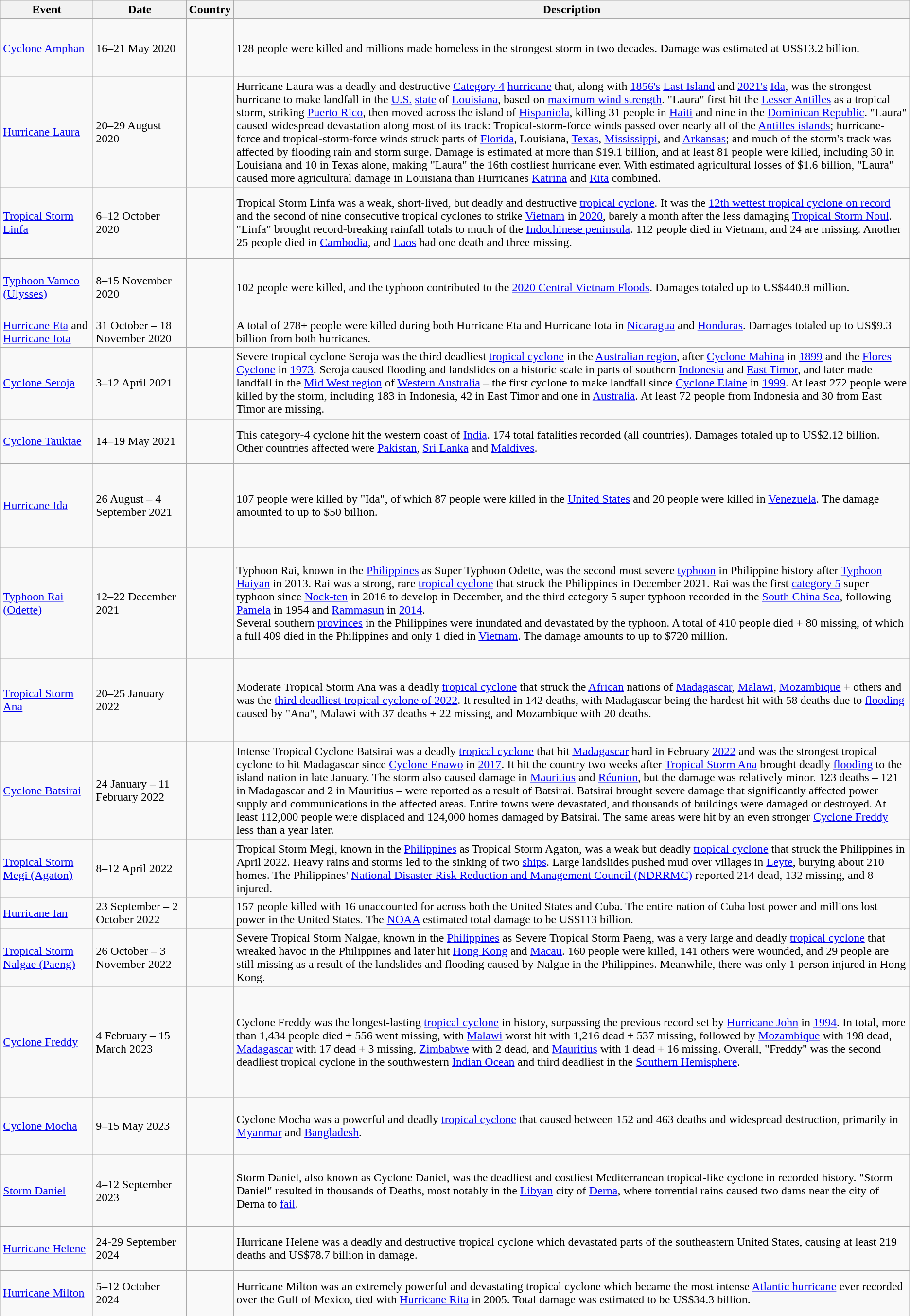<table class="wikitable mw-collapsible sortable">
<tr>
<th style="width:120px;">Event</th>
<th style="width:120px;">Date</th>
<th>Country</th>
<th>Description</th>
</tr>
<tr>
<td><a href='#'>Cyclone Amphan</a></td>
<td>16–21 May 2020</td>
<td><br><br><br><br></td>
<td>128 people were killed and millions made homeless in the strongest storm in two decades. Damage was estimated at US$13.2 billion.</td>
</tr>
<tr>
<td><a href='#'>Hurricane Laura</a></td>
<td>20–29 August 2020</td>
<td><br><br><br><br><br><br><br><br></td>
<td>Hurricane Laura was a deadly and destructive <a href='#'>Category 4</a> <a href='#'>hurricane</a> that, along with <a href='#'>1856's</a> <a href='#'>Last Island</a> and <a href='#'>2021's</a> <a href='#'>Ida</a>, was the strongest hurricane to make landfall in the <a href='#'>U.S.</a> <a href='#'>state</a> of <a href='#'>Louisiana</a>, based on <a href='#'>maximum wind strength</a>. "Laura" first hit the <a href='#'>Lesser Antilles</a> as a tropical storm, striking <a href='#'>Puerto Rico</a>, then moved across the island of <a href='#'>Hispaniola</a>, killing 31 people in <a href='#'>Haiti</a> and nine in the <a href='#'>Dominican Republic</a>. "Laura" caused widespread devastation along most of its track: Tropical-storm-force winds passed over nearly all of the <a href='#'>Antilles islands</a>; hurricane-force and tropical-storm-force winds struck parts of <a href='#'>Florida</a>, Louisiana, <a href='#'>Texas</a>, <a href='#'>Mississippi</a>, and <a href='#'>Arkansas</a>; and much of the storm's track was affected by flooding rain and storm surge. Damage is estimated at more than $19.1 billion, and at least 81 people were killed, including 30 in Louisiana and 10 in Texas alone, making "Laura" the 16th costliest hurricane ever. With estimated agricultural losses of $1.6 billion, "Laura" caused more agricultural damage in Louisiana than Hurricanes <a href='#'>Katrina</a> and <a href='#'>Rita</a> combined.</td>
</tr>
<tr>
<td><a href='#'>Tropical Storm Linfa</a></td>
<td>6–12 October 2020</td>
<td><br><br><br><br><br></td>
<td>Tropical Storm Linfa was a weak, short-lived, but deadly and destructive <a href='#'>tropical cyclone</a>. It was the <a href='#'>12th wettest tropical cyclone on record</a> and the second of nine consecutive tropical cyclones to strike <a href='#'>Vietnam</a> in <a href='#'>2020</a>, barely a month after the less damaging <a href='#'>Tropical Storm Noul</a>. "Linfa" brought record-breaking rainfall totals to much of the <a href='#'>Indochinese peninsula</a>. 112 people died in Vietnam, and 24 are missing. Another 25 people died in <a href='#'>Cambodia</a>, and <a href='#'>Laos</a> had one death and three missing.</td>
</tr>
<tr>
<td><a href='#'>Typhoon Vamco (Ulysses)</a></td>
<td>8–15 November 2020</td>
<td><br><br><br><br></td>
<td>102 people were killed, and the typhoon contributed to the <a href='#'>2020 Central Vietnam Floods</a>. Damages totaled up to US$440.8 million.</td>
</tr>
<tr>
<td><a href='#'>Hurricane Eta</a> and <a href='#'>Hurricane Iota</a></td>
<td>31 October – 18 November 2020</td>
<td><br></td>
<td>A total of 278+ people were killed during both Hurricane Eta and Hurricane Iota in <a href='#'>Nicaragua</a> and <a href='#'>Honduras</a>. Damages totaled up to US$9.3 billion from both hurricanes.</td>
</tr>
<tr>
<td><a href='#'>Cyclone Seroja</a></td>
<td>3–12 April 2021</td>
<td><br><br></td>
<td>Severe tropical cyclone Seroja was the third deadliest <a href='#'>tropical cyclone</a> in the <a href='#'>Australian region</a>, after <a href='#'>Cyclone Mahina</a> in <a href='#'>1899</a> and the <a href='#'>Flores Cyclone</a> in <a href='#'>1973</a>. Seroja caused flooding and landslides on a historic scale in parts of southern <a href='#'>Indonesia</a> and <a href='#'>East Timor</a>, and later made landfall in the <a href='#'>Mid West region</a> of <a href='#'>Western Australia</a> – the first cyclone to make landfall since <a href='#'>Cyclone Elaine</a> in <a href='#'>1999</a>. At least 272 people were killed by the storm, including 183 in Indonesia, 42 in East Timor and one in <a href='#'>Australia</a>. At least 72 people from Indonesia and 30 from East Timor are missing.</td>
</tr>
<tr>
<td><a href='#'>Cyclone Tauktae</a></td>
<td>14–19 May 2021</td>
<td><br><br><br></td>
<td>This category-4 cyclone hit the western coast of <a href='#'>India</a>. 174 total fatalities recorded (all countries). Damages totaled up to US$2.12 billion. Other countries affected were <a href='#'>Pakistan</a>, <a href='#'>Sri Lanka</a> and <a href='#'>Maldives</a>.</td>
</tr>
<tr>
<td><a href='#'>Hurricane Ida</a></td>
<td>26 August – 4 September 2021</td>
<td><br><br><br><br><br><br></td>
<td>107 people were killed by "Ida", of which 87 people were killed in the <a href='#'>United States</a> and 20 people were killed in <a href='#'>Venezuela</a>. The damage amounted to up to $50 billion.</td>
</tr>
<tr>
<td><a href='#'>Typhoon Rai (Odette)</a></td>
<td>12–22 December 2021</td>
<td><br><br><br><br><br><br><br><br></td>
<td>Typhoon Rai, known in the <a href='#'>Philippines</a> as Super Typhoon Odette, was the second most severe <a href='#'>typhoon</a> in Philippine history after <a href='#'>Typhoon Haiyan</a> in 2013. Rai was a strong, rare <a href='#'>tropical cyclone</a> that struck the Philippines in December 2021. Rai was the first <a href='#'>category 5</a> super typhoon since <a href='#'>Nock-ten</a> in 2016 to develop in December, and the third category 5 super typhoon recorded in the <a href='#'>South China Sea</a>, following <a href='#'>Pamela</a> in 1954 and <a href='#'>Rammasun</a> in <a href='#'>2014</a>.<br>Several southern <a href='#'>provinces</a> in the Philippines were inundated and devastated by the typhoon. A total of 410 people died + 80 missing, of which a full 409 died in the Philippines and only 1 died in <a href='#'>Vietnam</a>. The damage amounts to up to $720 million.</td>
</tr>
<tr>
<td><a href='#'>Tropical Storm Ana</a></td>
<td>20–25 January 2022</td>
<td><br><br><br><br><br><br></td>
<td>Moderate Tropical Storm Ana was a deadly <a href='#'>tropical cyclone</a> that struck the <a href='#'>African</a> nations of <a href='#'>Madagascar</a>, <a href='#'>Malawi</a>, <a href='#'>Mozambique</a> + others and was the <a href='#'>third deadliest tropical cyclone of 2022</a>. It resulted in 142 deaths, with Madagascar being the hardest hit with 58 deaths due to <a href='#'>flooding</a> caused by "Ana", Malawi with 37 deaths + 22 missing, and Mozambique with 20 deaths.</td>
</tr>
<tr>
<td><a href='#'>Cyclone Batsirai</a></td>
<td>24 January – 11 February 2022</td>
<td><br><br></td>
<td>Intense Tropical Cyclone Batsirai was a deadly <a href='#'>tropical cyclone</a> that hit <a href='#'>Madagascar</a> hard in February <a href='#'>2022</a> and was the strongest tropical cyclone to hit Madagascar since <a href='#'>Cyclone Enawo</a> in <a href='#'>2017</a>. It hit the country two weeks after <a href='#'>Tropical Storm Ana</a> brought deadly <a href='#'>flooding</a> to the island nation in late January. The storm also caused damage in <a href='#'>Mauritius</a> and <a href='#'>Réunion</a>, but the damage was relatively minor. 123 deaths – 121 in Madagascar and 2 in Mauritius – were reported as a result of Batsirai. Batsirai brought severe damage that significantly affected power supply and communications in the affected areas. Entire towns were devastated, and thousands of buildings were damaged or destroyed. At least 112,000 people were displaced and 124,000 homes damaged by Batsirai. The same areas were hit by an even stronger <a href='#'>Cyclone Freddy</a> less than a year later.</td>
</tr>
<tr>
<td><a href='#'>Tropical Storm Megi (Agaton)</a></td>
<td>8–12 April 2022</td>
<td></td>
<td>Tropical Storm Megi, known in the <a href='#'>Philippines</a> as Tropical Storm Agaton, was a weak but deadly <a href='#'>tropical cyclone</a> that struck the Philippines in April 2022. Heavy rains and storms led to the sinking of two <a href='#'>ships</a>. Large landslides pushed mud over villages in <a href='#'>Leyte</a>, burying about 210 homes. The Philippines' <a href='#'>National Disaster Risk Reduction and Management Council (NDRRMC)</a> reported 214 dead, 132 missing, and 8 injured.</td>
</tr>
<tr>
<td><a href='#'>Hurricane Ian</a></td>
<td>23 September – 2 October 2022</td>
<td><br></td>
<td>157 people killed with 16 unaccounted for across both the United States and Cuba. The entire nation of Cuba lost power and millions lost power in the United States. The <a href='#'>NOAA</a> estimated total damage to be US$113 billion.</td>
</tr>
<tr>
<td><a href='#'>Tropical Storm Nalgae (Paeng)</a></td>
<td>26 October – 3 November 2022</td>
<td><br><br><br></td>
<td>Severe Tropical Storm Nalgae, known in the <a href='#'>Philippines</a> as Severe Tropical Storm Paeng, was a very large and deadly <a href='#'>tropical cyclone</a> that wreaked havoc in the Philippines and later hit <a href='#'>Hong Kong</a> and <a href='#'>Macau</a>. 160 people were killed, 141 others were wounded, and 29 people are still missing as a result of the landslides and flooding caused by Nalgae in the Philippines. Meanwhile, there was only 1 person injured in Hong Kong.</td>
</tr>
<tr>
<td><a href='#'>Cyclone Freddy</a></td>
<td>4 February – 15 March 2023</td>
<td><br><br><br><br><br><br><br><br></td>
<td>Cyclone Freddy was the longest-lasting <a href='#'>tropical cyclone</a> in history, surpassing the previous record set by <a href='#'>Hurricane John</a> in <a href='#'>1994</a>. In total, more than 1,434 people died + 556 went missing, with <a href='#'>Malawi</a> worst hit with 1,216 dead + 537 missing, followed by <a href='#'>Mozambique</a> with 198 dead, <a href='#'>Madagascar</a> with 17 dead + 3 missing, <a href='#'>Zimbabwe</a> with 2 dead, and <a href='#'>Mauritius</a> with 1 dead + 16 missing. Overall, "Freddy" was the second deadliest tropical cyclone in the southwestern <a href='#'>Indian Ocean</a> and third deadliest in the <a href='#'>Southern Hemisphere</a>.</td>
</tr>
<tr>
<td><a href='#'>Cyclone Mocha</a></td>
<td>9–15 May 2023</td>
<td><br><br><br><br></td>
<td>Cyclone Mocha was a powerful and deadly <a href='#'>tropical cyclone</a> that caused between 152 and 463 deaths and widespread destruction, primarily in <a href='#'>Myanmar</a> and <a href='#'>Bangladesh</a>.</td>
</tr>
<tr>
<td><a href='#'>Storm Daniel</a></td>
<td>4–12 September 2023</td>
<td><br><br><br><br><br></td>
<td>Storm Daniel, also known as Cyclone Daniel, was the deadliest and costliest Mediterranean tropical-like cyclone in recorded history. "Storm Daniel" resulted in thousands of Deaths, most notably in the <a href='#'>Libyan</a> city of <a href='#'>Derna</a>, where torrential rains caused two dams near the city of Derna to <a href='#'>fail</a>.</td>
</tr>
<tr>
<td><a href='#'>Hurricane Helene</a></td>
<td>24-29 September 2024</td>
<td><br><br><br></td>
<td>Hurricane Helene was a deadly and destructive tropical cyclone which devastated parts of the southeastern United States, causing at least 219 deaths and US$78.7 billion in damage.</td>
</tr>
<tr>
<td><a href='#'>Hurricane Milton</a></td>
<td>5–12 October 2024</td>
<td><br><br><br></td>
<td>Hurricane Milton was an extremely powerful and devastating tropical cyclone which became the most intense <a href='#'>Atlantic hurricane</a> ever recorded over the Gulf of Mexico, tied with <a href='#'>Hurricane Rita</a> in 2005. Total damage was estimated to be US$34.3 billion.</td>
</tr>
</table>
